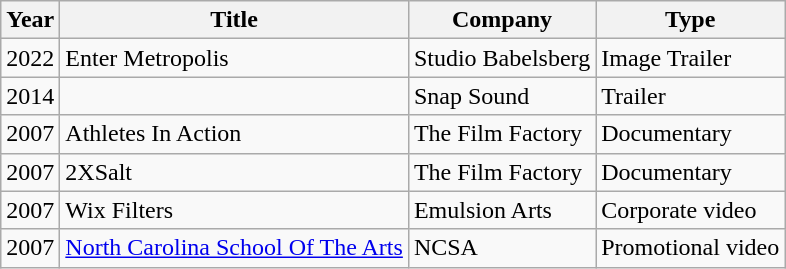<table class="wikitable">
<tr>
<th>Year</th>
<th>Title</th>
<th>Company</th>
<th>Type</th>
</tr>
<tr>
<td>2022</td>
<td>Enter Metropolis</td>
<td>Studio Babelsberg</td>
<td>Image Trailer</td>
</tr>
<tr>
<td>2014</td>
<td></td>
<td>Snap Sound</td>
<td>Trailer</td>
</tr>
<tr>
<td>2007</td>
<td>Athletes In Action</td>
<td>The Film Factory</td>
<td>Documentary</td>
</tr>
<tr>
<td>2007</td>
<td>2XSalt</td>
<td>The Film Factory</td>
<td>Documentary</td>
</tr>
<tr>
<td>2007</td>
<td>Wix Filters</td>
<td>Emulsion Arts</td>
<td>Corporate video</td>
</tr>
<tr>
<td>2007</td>
<td><a href='#'>North Carolina School Of The Arts</a></td>
<td>NCSA</td>
<td>Promotional video</td>
</tr>
</table>
